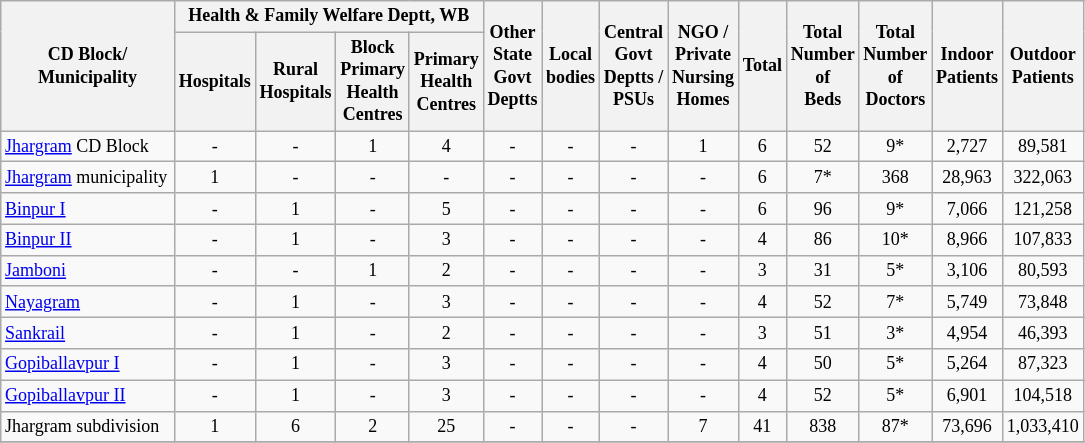<table class="wikitable" style="text-align:center;font-size: 9pt">
<tr>
<th width="110" rowspan="2">CD Block/ <br>Municipality</th>
<th width="160" colspan="4" rowspan="1">Health & Family Welfare Deptt, WB</th>
<th widthspan="110" rowspan="2">Other<br>State<br>Govt<br>Deptts</th>
<th widthspan="110" rowspan="2">Local<br>bodies</th>
<th widthspan="110" rowspan="2">Central<br>Govt<br>Deptts /<br>PSUs</th>
<th widthspan="110" rowspan="2">NGO /<br>Private<br>Nursing<br>Homes</th>
<th widthspan="110" rowspan="2">Total</th>
<th widthspan="110" rowspan="2">Total<br>Number<br>of<br>Beds</th>
<th widthspan="110" rowspan="2">Total<br>Number<br>of<br>Doctors</th>
<th widthspan="130" rowspan="2">Indoor<br>Patients</th>
<th widthspan="130" rowspan="2">Outdoor<br>Patients</th>
</tr>
<tr>
<th width="40">Hospitals<br></th>
<th width="40">Rural<br>Hospitals<br></th>
<th width="40">Block<br>Primary<br>Health<br>Centres<br></th>
<th width="40">Primary<br>Health<br>Centres<br></th>
</tr>
<tr>
<td align=left><a href='#'>Jhargram</a> CD Block</td>
<td align="center">-</td>
<td align="center">-</td>
<td align="center">1</td>
<td align="center">4</td>
<td align="center">-</td>
<td align="center">-</td>
<td align="center">-</td>
<td align="center">1</td>
<td align="center">6</td>
<td align="center">52</td>
<td align="center">9*</td>
<td align="center">2,727</td>
<td align="center">89,581</td>
</tr>
<tr>
<td align=left><a href='#'>Jhargram</a> municipality</td>
<td align="center">1</td>
<td align="center">-</td>
<td align="center">-</td>
<td align="center">-</td>
<td align="center">-</td>
<td align="center">-</td>
<td align="center">-</td>
<td align="center">-</td>
<td align="center">6</td>
<td align="center">7*</td>
<td align="center">368</td>
<td align="center">28,963</td>
<td align="center">322,063</td>
</tr>
<tr>
<td align=left><a href='#'>Binpur I</a></td>
<td align="center">-</td>
<td align="center">1</td>
<td align="center">-</td>
<td align="center">5</td>
<td align="center">-</td>
<td align="center">-</td>
<td align="center">-</td>
<td align="center">-</td>
<td align="center">6</td>
<td align="center">96</td>
<td align="center">9*</td>
<td align="center">7,066</td>
<td align="center">121,258</td>
</tr>
<tr>
<td align=left><a href='#'>Binpur II</a></td>
<td align="center">-</td>
<td align="center">1</td>
<td align="center">-</td>
<td align="center">3</td>
<td align="center">-</td>
<td align="center">-</td>
<td align="center">-</td>
<td align="center">-</td>
<td align="center">4</td>
<td align="center">86</td>
<td align="center">10*</td>
<td align="center">8,966</td>
<td align="center">107,833</td>
</tr>
<tr>
<td align=left><a href='#'>Jamboni</a></td>
<td align="center">-</td>
<td align="center">-</td>
<td align="center">1</td>
<td align="center">2</td>
<td align="center">-</td>
<td align="center">-</td>
<td align="center">-</td>
<td align="center">-</td>
<td align="center">3</td>
<td align="center">31</td>
<td align="center">5*</td>
<td align="center">3,106</td>
<td align="center">80,593</td>
</tr>
<tr>
<td align=left><a href='#'>Nayagram</a></td>
<td align="center">-</td>
<td align="center">1</td>
<td align="center">-</td>
<td align="center">3</td>
<td align="center">-</td>
<td align="center">-</td>
<td align="center">-</td>
<td align="center">-</td>
<td align="center">4</td>
<td align="center">52</td>
<td align="center">7*</td>
<td align="center">5,749</td>
<td align="center">73,848</td>
</tr>
<tr>
<td align=left><a href='#'>Sankrail</a></td>
<td align="center">-</td>
<td align="center">1</td>
<td align="center">-</td>
<td align="center">2</td>
<td align="center">-</td>
<td align="center">-</td>
<td align="center">-</td>
<td align="center">-</td>
<td align="center">3</td>
<td align="center">51</td>
<td align="center">3*</td>
<td align="center">4,954</td>
<td align="center">46,393</td>
</tr>
<tr>
<td align=left><a href='#'>Gopiballavpur I</a></td>
<td align="center">-</td>
<td align="center">1</td>
<td align="center">-</td>
<td align="center">3</td>
<td align="center">-</td>
<td align="center">-</td>
<td align="center">-</td>
<td align="center">-</td>
<td align="center">4</td>
<td align="center">50</td>
<td align="center">5*</td>
<td align="center">5,264</td>
<td align="center">87,323</td>
</tr>
<tr>
<td align=left><a href='#'>Gopiballavpur II</a></td>
<td align="center">-</td>
<td align="center">1</td>
<td align="center">-</td>
<td align="center">3</td>
<td align="center">-</td>
<td align="center">-</td>
<td align="center">-</td>
<td align="center">-</td>
<td align="center">4</td>
<td align="center">52</td>
<td align="center">5*</td>
<td align="center">6,901</td>
<td align="center">104,518</td>
</tr>
<tr>
<td align=left>Jhargram subdivision</td>
<td align="center">1</td>
<td align="center">6</td>
<td align="center">2</td>
<td align="center">25</td>
<td align="center">-</td>
<td align="center">-</td>
<td align="center">-</td>
<td align="center">7</td>
<td align="center">41</td>
<td align="center">838</td>
<td align="center">87*</td>
<td align="center">73,696</td>
<td align="center">1,033,410</td>
</tr>
<tr>
</tr>
</table>
